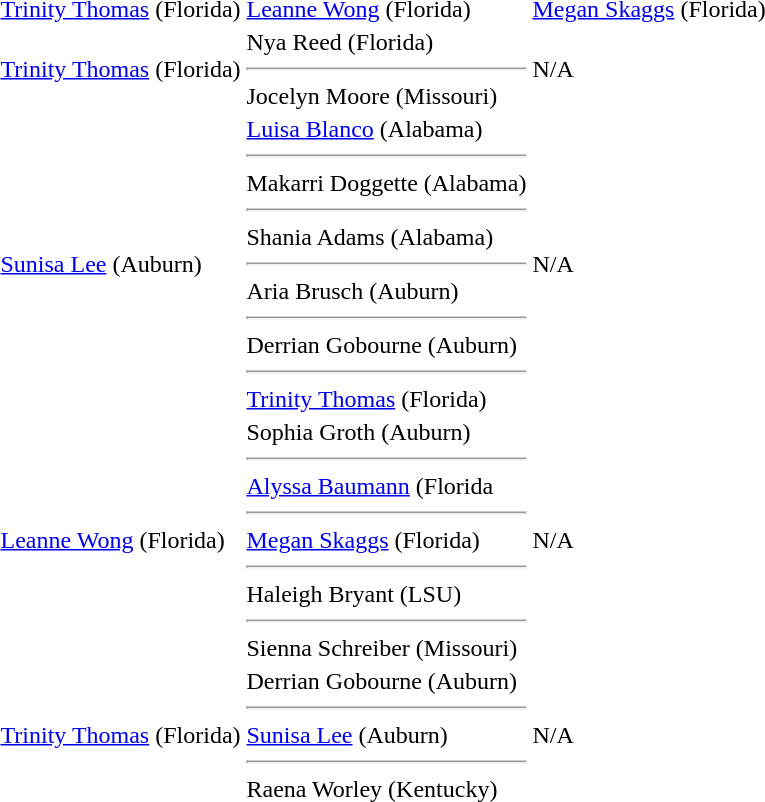<table>
<tr>
<th scope=row style="text-align:left"></th>
<td><a href='#'>Trinity Thomas</a> (Florida)</td>
<td><a href='#'>Leanne Wong</a> (Florida)</td>
<td><a href='#'>Megan Skaggs</a> (Florida)</td>
</tr>
<tr>
<th scope=row style="text-align:left"></th>
<td><a href='#'>Trinity Thomas</a> (Florida)</td>
<td>Nya Reed (Florida) <hr>Jocelyn Moore (Missouri)</td>
<td>N/A</td>
</tr>
<tr>
<th scope=row style="text-align:left"></th>
<td><a href='#'>Sunisa Lee</a> (Auburn)</td>
<td><a href='#'>Luisa Blanco</a> (Alabama)<hr>Makarri Doggette (Alabama)<hr>Shania Adams (Alabama)<hr>Aria Brusch (Auburn)<hr>Derrian Gobourne (Auburn)<hr><a href='#'>Trinity Thomas</a> (Florida)</td>
<td>N/A</td>
</tr>
<tr>
<th scope=row style="text-align:left"></th>
<td><a href='#'>Leanne Wong</a> (Florida)</td>
<td>Sophia Groth (Auburn)<hr><a href='#'>Alyssa Baumann</a> (Florida<hr><a href='#'>Megan Skaggs</a> (Florida)<hr>Haleigh Bryant (LSU)<hr>Sienna Schreiber (Missouri)</td>
<td>N/A</td>
</tr>
<tr>
<th scope=row style="text-align:left"></th>
<td><a href='#'>Trinity Thomas</a> (Florida)</td>
<td>Derrian Gobourne (Auburn)<hr><a href='#'>Sunisa Lee</a> (Auburn)<hr>Raena Worley (Kentucky)</td>
<td>N/A</td>
</tr>
</table>
